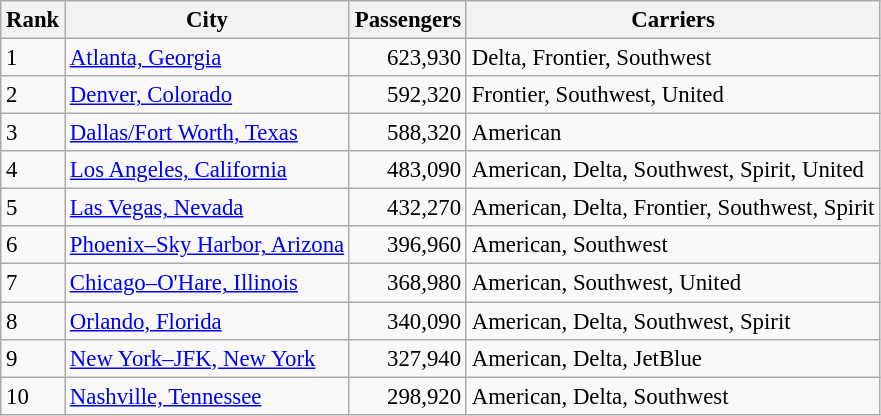<table class="wikitable sortable" style="font-size: 95%;">
<tr>
<th scope="col">Rank</th>
<th scope="col">City</th>
<th scope="col">Passengers</th>
<th scope="col">Carriers</th>
</tr>
<tr>
<td>1</td>
<td> <a href='#'>Atlanta, Georgia</a></td>
<td style="text-align:right;">623,930</td>
<td>Delta, Frontier, Southwest</td>
</tr>
<tr>
<td>2</td>
<td> <a href='#'>Denver, Colorado</a></td>
<td style="text-align:right;">592,320</td>
<td>Frontier, Southwest, United</td>
</tr>
<tr>
<td>3</td>
<td> <a href='#'>Dallas/Fort Worth, Texas</a></td>
<td style="text-align:right;">588,320</td>
<td>American</td>
</tr>
<tr>
<td>4</td>
<td> <a href='#'>Los Angeles, California</a></td>
<td style="text-align:right;">483,090</td>
<td>American, Delta, Southwest, Spirit, United</td>
</tr>
<tr>
<td>5</td>
<td> <a href='#'>Las Vegas, Nevada</a></td>
<td style="text-align:right;">432,270</td>
<td>American, Delta, Frontier, Southwest, Spirit</td>
</tr>
<tr>
<td>6</td>
<td> <a href='#'>Phoenix–Sky Harbor, Arizona</a></td>
<td style="text-align:right;">396,960</td>
<td>American, Southwest</td>
</tr>
<tr>
<td>7</td>
<td> <a href='#'>Chicago–O'Hare, Illinois</a></td>
<td style="text-align:right;">368,980</td>
<td>American, Southwest, United</td>
</tr>
<tr>
<td>8</td>
<td> <a href='#'>Orlando, Florida</a></td>
<td style="text-align:right;">340,090</td>
<td>American, Delta, Southwest, Spirit</td>
</tr>
<tr>
<td>9</td>
<td> <a href='#'>New York–JFK, New York</a></td>
<td style="text-align:right;">327,940</td>
<td>American, Delta, JetBlue</td>
</tr>
<tr>
<td>10</td>
<td> <a href='#'>Nashville, Tennessee</a></td>
<td style="text-align:right;">298,920</td>
<td>American, Delta, Southwest</td>
</tr>
</table>
